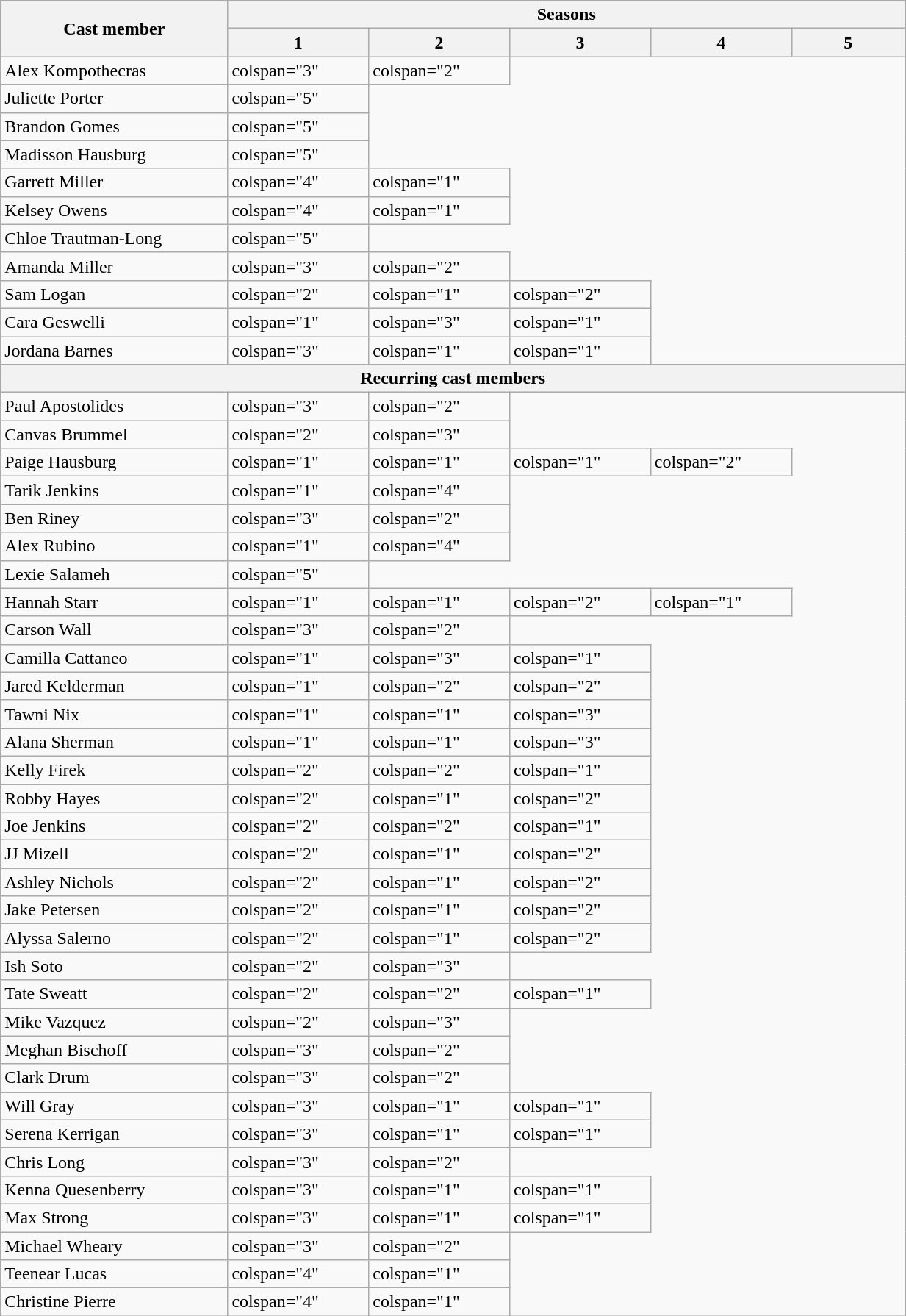<table class="wikitable plainrowheaders" width="65%">
<tr>
<th scope="col" rowspan="2" style="width:15%;">Cast member</th>
<th scope="col" colspan="5">Seasons</th>
</tr>
<tr>
<th scope="col" style="width:7.5%;">1</th>
<th scope="col" style="width:7.5%;">2</th>
<th scope="col" style="width:7.5%;">3</th>
<th scope="col" style="width:7.5%;">4</th>
<th scope="col" style="width:7.5%;">5</th>
</tr>
<tr>
<td>Alex Kompothecras</td>
<td>colspan="3" </td>
<td>colspan="2" </td>
</tr>
<tr>
<td>Juliette Porter</td>
<td>colspan="5" </td>
</tr>
<tr>
<td>Brandon Gomes</td>
<td>colspan="5" </td>
</tr>
<tr>
<td>Madisson Hausburg</td>
<td>colspan="5" </td>
</tr>
<tr>
<td>Garrett Miller</td>
<td>colspan="4" </td>
<td>colspan="1" </td>
</tr>
<tr>
<td>Kelsey Owens</td>
<td>colspan="4" </td>
<td>colspan="1" </td>
</tr>
<tr>
<td>Chloe Trautman-Long</td>
<td>colspan="5" </td>
</tr>
<tr>
<td>Amanda Miller</td>
<td>colspan="3" </td>
<td>colspan="2" </td>
</tr>
<tr>
<td>Sam Logan</td>
<td>colspan="2" </td>
<td>colspan="1" </td>
<td>colspan="2" </td>
</tr>
<tr>
<td>Cara Geswelli</td>
<td>colspan="1" </td>
<td>colspan="3" </td>
<td>colspan="1" </td>
</tr>
<tr>
<td>Jordana Barnes</td>
<td>colspan="3" </td>
<td>colspan="1" </td>
<td>colspan="1" </td>
</tr>
<tr>
<th Colspan="6">Recurring cast members</th>
</tr>
<tr>
<td>Paul Apostolides</td>
<td>colspan="3" </td>
<td>colspan="2" </td>
</tr>
<tr>
<td>Canvas Brummel</td>
<td>colspan="2" </td>
<td>colspan="3" </td>
</tr>
<tr>
<td>Paige Hausburg</td>
<td>colspan="1" </td>
<td>colspan="1" </td>
<td>colspan="1" </td>
<td>colspan="2" </td>
</tr>
<tr>
<td>Tarik Jenkins</td>
<td>colspan="1" </td>
<td>colspan="4" </td>
</tr>
<tr>
<td>Ben Riney</td>
<td>colspan="3" </td>
<td>colspan="2" </td>
</tr>
<tr>
<td>Alex Rubino</td>
<td>colspan="1" </td>
<td>colspan="4" </td>
</tr>
<tr>
<td>Lexie Salameh</td>
<td>colspan="5" </td>
</tr>
<tr>
<td>Hannah Starr</td>
<td>colspan="1" </td>
<td>colspan="1" </td>
<td>colspan="2" </td>
<td>colspan="1" </td>
</tr>
<tr>
<td>Carson Wall</td>
<td>colspan="3" </td>
<td>colspan="2" </td>
</tr>
<tr>
<td>Camilla Cattaneo</td>
<td>colspan="1" </td>
<td>colspan="3" </td>
<td>colspan="1" </td>
</tr>
<tr>
<td>Jared Kelderman</td>
<td>colspan="1" </td>
<td>colspan="2" </td>
<td>colspan="2" </td>
</tr>
<tr>
<td>Tawni Nix</td>
<td>colspan="1" </td>
<td>colspan="1" </td>
<td>colspan="3" </td>
</tr>
<tr>
<td>Alana Sherman</td>
<td>colspan="1" </td>
<td>colspan="1" </td>
<td>colspan="3" </td>
</tr>
<tr>
<td>Kelly Firek</td>
<td>colspan="2" </td>
<td>colspan="2" </td>
<td>colspan="1" </td>
</tr>
<tr>
<td>Robby Hayes</td>
<td>colspan="2" </td>
<td>colspan="1" </td>
<td>colspan="2" </td>
</tr>
<tr>
<td>Joe Jenkins</td>
<td>colspan="2" </td>
<td>colspan="2" </td>
<td>colspan="1" </td>
</tr>
<tr>
<td>JJ Mizell</td>
<td>colspan="2" </td>
<td>colspan="1" </td>
<td>colspan="2" </td>
</tr>
<tr>
<td>Ashley Nichols</td>
<td>colspan="2" </td>
<td>colspan="1" </td>
<td>colspan="2" </td>
</tr>
<tr>
<td>Jake Petersen</td>
<td>colspan="2" </td>
<td>colspan="1" </td>
<td>colspan="2" </td>
</tr>
<tr>
<td>Alyssa Salerno</td>
<td>colspan="2" </td>
<td>colspan="1" </td>
<td>colspan="2" </td>
</tr>
<tr>
<td>Ish Soto</td>
<td>colspan="2" </td>
<td>colspan="3" </td>
</tr>
<tr>
<td>Tate Sweatt</td>
<td>colspan="2" </td>
<td>colspan="2" </td>
<td>colspan="1" </td>
</tr>
<tr>
<td>Mike Vazquez</td>
<td>colspan="2" </td>
<td>colspan="3" </td>
</tr>
<tr>
<td>Meghan Bischoff</td>
<td>colspan="3" </td>
<td>colspan="2" </td>
</tr>
<tr>
<td>Clark Drum</td>
<td>colspan="3" </td>
<td>colspan="2" </td>
</tr>
<tr>
<td>Will Gray</td>
<td>colspan="3" </td>
<td>colspan="1" </td>
<td>colspan="1" </td>
</tr>
<tr>
<td>Serena Kerrigan</td>
<td>colspan="3" </td>
<td>colspan="1" </td>
<td>colspan="1" </td>
</tr>
<tr>
<td>Chris Long</td>
<td>colspan="3" </td>
<td>colspan="2" </td>
</tr>
<tr>
<td>Kenna Quesenberry</td>
<td>colspan="3" </td>
<td>colspan="1" </td>
<td>colspan="1" </td>
</tr>
<tr>
<td>Max Strong</td>
<td>colspan="3" </td>
<td>colspan="1" </td>
<td>colspan="1" </td>
</tr>
<tr>
<td>Michael Wheary</td>
<td>colspan="3" </td>
<td>colspan="2" </td>
</tr>
<tr>
<td>Teenear Lucas</td>
<td>colspan="4" </td>
<td>colspan="1" </td>
</tr>
<tr>
<td>Christine Pierre</td>
<td>colspan="4" </td>
<td>colspan="1" </td>
</tr>
</table>
